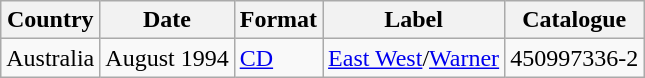<table class="wikitable plainrowheaders">
<tr>
<th scope="col">Country</th>
<th scope="col">Date</th>
<th scope="col">Format</th>
<th scope="col">Label</th>
<th scope="col">Catalogue</th>
</tr>
<tr>
<td>Australia</td>
<td>August 1994</td>
<td><a href='#'>CD</a></td>
<td><a href='#'>East West</a>/<a href='#'>Warner</a></td>
<td>450997336-2</td>
</tr>
</table>
